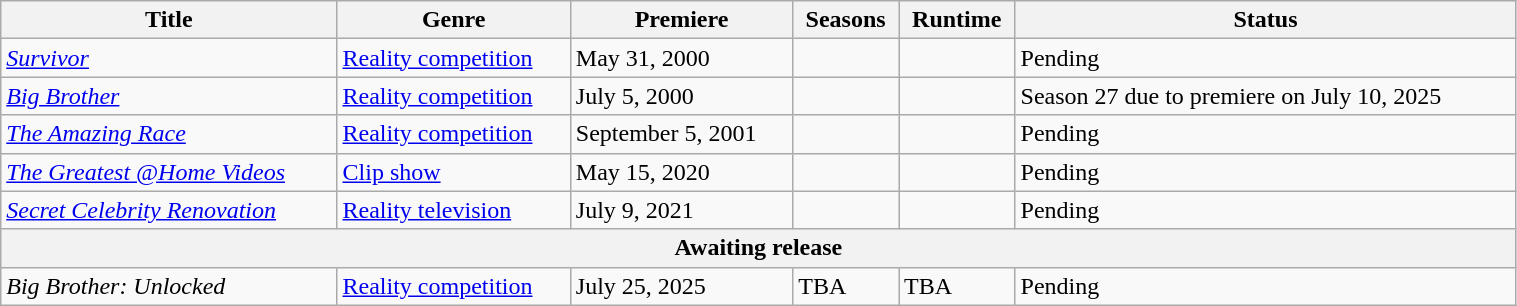<table class="wikitable sortable" style="width:80%;">
<tr>
<th>Title</th>
<th>Genre</th>
<th>Premiere</th>
<th>Seasons</th>
<th>Runtime</th>
<th>Status</th>
</tr>
<tr>
<td><em><a href='#'>Survivor</a></em></td>
<td><a href='#'>Reality competition</a></td>
<td>May 31, 2000</td>
<td></td>
<td></td>
<td>Pending</td>
</tr>
<tr>
<td><em><a href='#'>Big Brother</a></em></td>
<td><a href='#'>Reality competition</a></td>
<td>July 5, 2000</td>
<td></td>
<td></td>
<td>Season 27 due to premiere on July 10, 2025</td>
</tr>
<tr>
<td><em><a href='#'>The Amazing Race</a></em></td>
<td><a href='#'>Reality competition</a></td>
<td>September 5, 2001</td>
<td></td>
<td></td>
<td>Pending</td>
</tr>
<tr>
<td><em><a href='#'>The Greatest @Home Videos</a></em></td>
<td><a href='#'>Clip show</a></td>
<td>May 15, 2020</td>
<td></td>
<td></td>
<td>Pending</td>
</tr>
<tr>
<td><em><a href='#'>Secret Celebrity Renovation</a></em></td>
<td><a href='#'>Reality television</a></td>
<td>July 9, 2021</td>
<td></td>
<td></td>
<td>Pending</td>
</tr>
<tr>
<th colspan="6">Awaiting release</th>
</tr>
<tr>
<td><em>Big Brother: Unlocked</em></td>
<td><a href='#'>Reality competition</a></td>
<td>July 25, 2025</td>
<td>TBA</td>
<td>TBA</td>
<td>Pending</td>
</tr>
</table>
